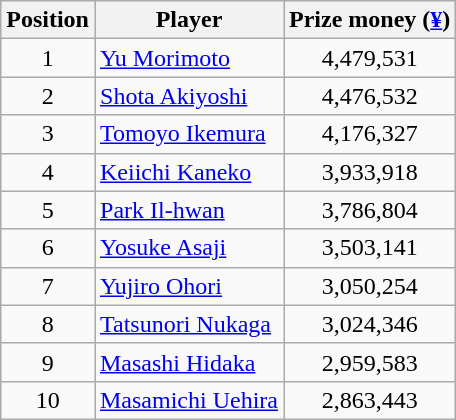<table class="wikitable">
<tr>
<th>Position</th>
<th>Player</th>
<th>Prize money (<a href='#'>¥</a>)</th>
</tr>
<tr>
<td align=center>1</td>
<td> <a href='#'>Yu Morimoto</a></td>
<td align=center>4,479,531</td>
</tr>
<tr>
<td align=center>2</td>
<td> <a href='#'>Shota Akiyoshi</a></td>
<td align=center>4,476,532</td>
</tr>
<tr>
<td align=center>3</td>
<td> <a href='#'>Tomoyo Ikemura</a></td>
<td align=center>4,176,327</td>
</tr>
<tr>
<td align=center>4</td>
<td> <a href='#'>Keiichi Kaneko</a></td>
<td align=center>3,933,918</td>
</tr>
<tr>
<td align=center>5</td>
<td> <a href='#'>Park Il-hwan</a></td>
<td align=center>3,786,804</td>
</tr>
<tr>
<td align=center>6</td>
<td> <a href='#'>Yosuke Asaji</a></td>
<td align=center>3,503,141</td>
</tr>
<tr>
<td align=center>7</td>
<td> <a href='#'>Yujiro Ohori</a></td>
<td align=center>3,050,254</td>
</tr>
<tr>
<td align=center>8</td>
<td> <a href='#'>Tatsunori Nukaga</a></td>
<td align=center>3,024,346</td>
</tr>
<tr>
<td align=center>9</td>
<td> <a href='#'>Masashi Hidaka</a></td>
<td align=center>2,959,583</td>
</tr>
<tr>
<td align=center>10</td>
<td> <a href='#'>Masamichi Uehira</a></td>
<td align=center>2,863,443</td>
</tr>
</table>
